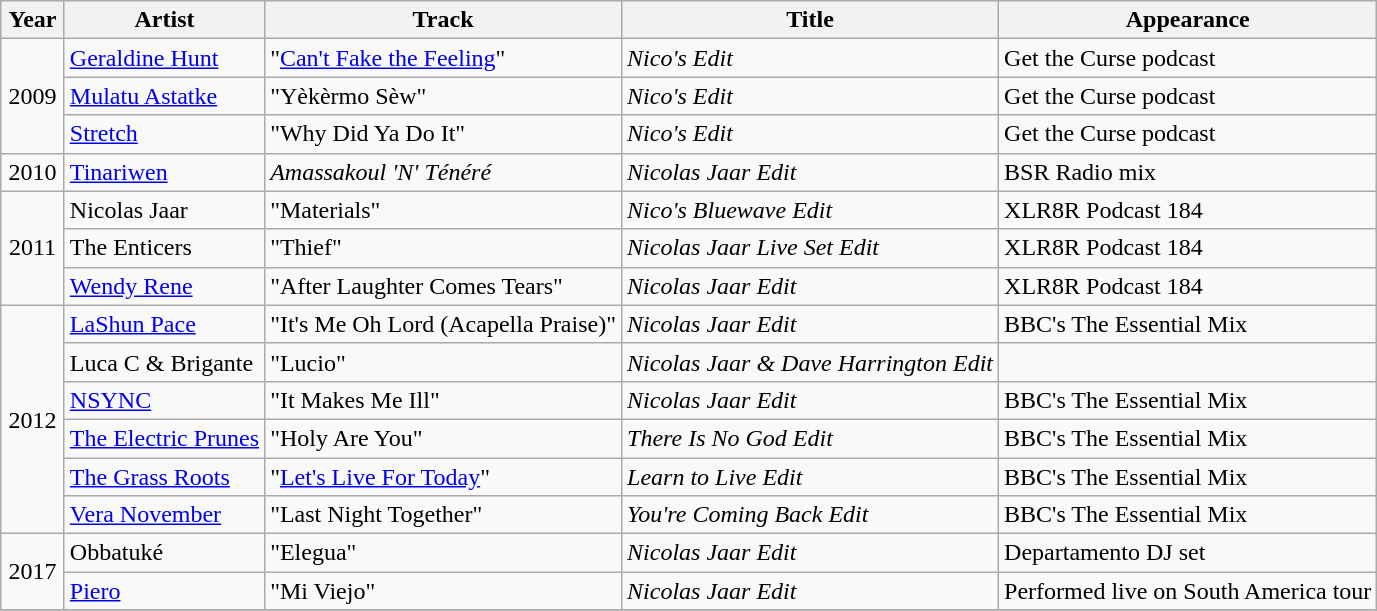<table class="wikitable">
<tr>
<th style="text-align:center; width:35px;">Year</th>
<th>Artist</th>
<th>Track</th>
<th>Title</th>
<th>Appearance</th>
</tr>
<tr>
<td rowspan="3" style="text-align:center;">2009</td>
<td><a href='#'>Geraldine Hunt</a></td>
<td>"<a href='#'>Can't Fake the Feeling</a>"</td>
<td><em>Nico's Edit</em></td>
<td>Get the Curse podcast</td>
</tr>
<tr>
<td><a href='#'>Mulatu Astatke</a></td>
<td>"Yèkèrmo Sèw"</td>
<td><em>Nico's Edit</em></td>
<td>Get the Curse podcast</td>
</tr>
<tr>
<td><a href='#'>Stretch</a></td>
<td>"Why Did Ya Do It"</td>
<td><em>Nico's Edit</em></td>
<td>Get the Curse podcast</td>
</tr>
<tr>
<td rowspan="1" style="text-align:center;">2010</td>
<td><a href='#'>Tinariwen</a></td>
<td><em>Amassakoul 'N' Ténéré</em></td>
<td><em>Nicolas Jaar Edit</em></td>
<td>BSR Radio mix</td>
</tr>
<tr>
<td rowspan="3" style="text-align:center;">2011</td>
<td>Nicolas Jaar</td>
<td>"Materials"</td>
<td><em>Nico's Bluewave Edit</em></td>
<td>XLR8R Podcast 184</td>
</tr>
<tr>
<td>The Enticers</td>
<td>"Thief"</td>
<td><em>Nicolas Jaar Live Set Edit</em></td>
<td>XLR8R Podcast 184</td>
</tr>
<tr>
<td><a href='#'>Wendy Rene</a></td>
<td>"After Laughter Comes Tears"</td>
<td><em>Nicolas Jaar Edit</em></td>
<td>XLR8R Podcast 184</td>
</tr>
<tr>
<td rowspan="6" style="text-align:center;">2012</td>
<td><a href='#'>LaShun Pace</a></td>
<td>"It's Me Oh Lord (Acapella Praise)"</td>
<td><em>Nicolas Jaar Edit</em></td>
<td>BBC's The Essential Mix</td>
</tr>
<tr>
<td>Luca C & Brigante</td>
<td>"Lucio"</td>
<td><em>Nicolas Jaar & Dave Harrington Edit</em></td>
<td></td>
</tr>
<tr>
<td><a href='#'>NSYNC</a></td>
<td>"It Makes Me Ill"</td>
<td><em>Nicolas Jaar Edit</em></td>
<td>BBC's The Essential Mix</td>
</tr>
<tr>
<td><a href='#'>The Electric Prunes</a></td>
<td>"Holy Are You"</td>
<td><em>There Is No God Edit</em></td>
<td>BBC's The Essential Mix</td>
</tr>
<tr>
<td><a href='#'>The Grass Roots</a></td>
<td>"<a href='#'>Let's Live For Today</a>"</td>
<td><em>Learn to Live Edit</em></td>
<td>BBC's The Essential Mix</td>
</tr>
<tr>
<td><a href='#'>Vera November</a></td>
<td>"Last Night Together"</td>
<td><em>You're Coming Back Edit</em></td>
<td>BBC's The Essential Mix</td>
</tr>
<tr>
<td rowspan="2" style="text-align:center;">2017</td>
<td>Obbatuké</td>
<td>"Elegua"</td>
<td><em>Nicolas Jaar Edit</em></td>
<td>Departamento DJ set</td>
</tr>
<tr>
<td><a href='#'>Piero</a></td>
<td>"Mi Viejo"</td>
<td><em>Nicolas Jaar Edit</em></td>
<td>Performed live on South America tour</td>
</tr>
<tr>
</tr>
</table>
